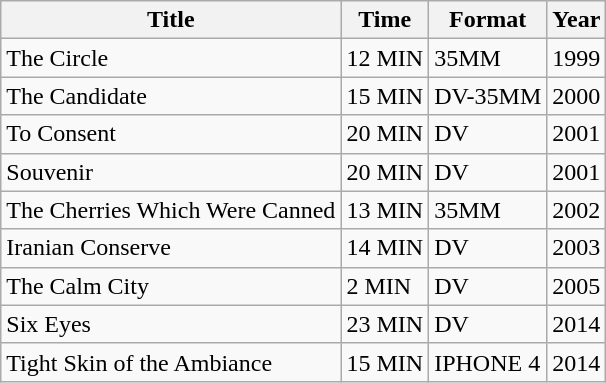<table class="wikitable">
<tr>
<th>Title</th>
<th>Time</th>
<th>Format</th>
<th>Year</th>
</tr>
<tr>
<td>The Circle</td>
<td>12 MIN</td>
<td>35MM</td>
<td>1999</td>
</tr>
<tr>
<td>The Candidate</td>
<td>15 MIN</td>
<td>DV-35MM</td>
<td>2000</td>
</tr>
<tr>
<td>To Consent</td>
<td>20 MIN</td>
<td>DV</td>
<td>2001</td>
</tr>
<tr>
<td>Souvenir</td>
<td>20 MIN</td>
<td>DV</td>
<td>2001</td>
</tr>
<tr>
<td>The Cherries Which Were Canned</td>
<td>13 MIN</td>
<td>35MM</td>
<td>2002</td>
</tr>
<tr>
<td>Iranian Conserve</td>
<td>14 MIN</td>
<td>DV</td>
<td>2003</td>
</tr>
<tr>
<td>The Calm City</td>
<td>2 MIN</td>
<td>DV</td>
<td>2005</td>
</tr>
<tr>
<td>Six Eyes</td>
<td>23 MIN</td>
<td>DV</td>
<td>2014</td>
</tr>
<tr>
<td>Tight  Skin of the Ambiance</td>
<td>15 MIN</td>
<td>IPHONE 4</td>
<td>2014</td>
</tr>
</table>
